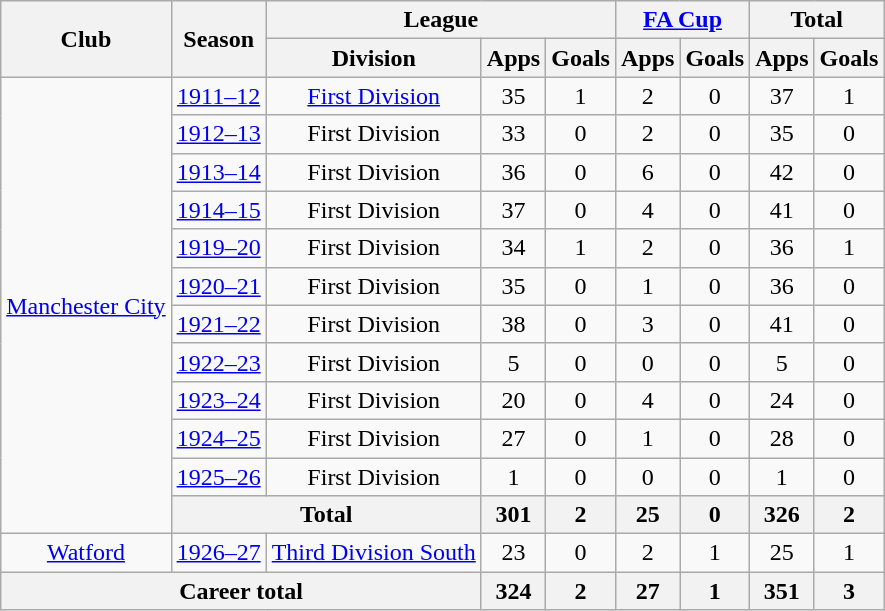<table class="wikitable" style="text-align:center">
<tr>
<th rowspan="2">Club</th>
<th rowspan="2">Season</th>
<th colspan="3">League</th>
<th colspan="2"><a href='#'>FA Cup</a></th>
<th colspan="2">Total</th>
</tr>
<tr>
<th>Division</th>
<th>Apps</th>
<th>Goals</th>
<th>Apps</th>
<th>Goals</th>
<th>Apps</th>
<th>Goals</th>
</tr>
<tr>
<td rowspan="12"><a href='#'>Manchester City</a></td>
<td><a href='#'>1911–12</a></td>
<td><a href='#'>First Division</a></td>
<td>35</td>
<td>1</td>
<td>2</td>
<td>0</td>
<td>37</td>
<td>1</td>
</tr>
<tr>
<td><a href='#'>1912–13</a></td>
<td>First Division</td>
<td>33</td>
<td>0</td>
<td>2</td>
<td>0</td>
<td>35</td>
<td>0</td>
</tr>
<tr>
<td><a href='#'>1913–14</a></td>
<td>First Division</td>
<td>36</td>
<td>0</td>
<td>6</td>
<td>0</td>
<td>42</td>
<td>0</td>
</tr>
<tr>
<td><a href='#'>1914–15</a></td>
<td>First Division</td>
<td>37</td>
<td>0</td>
<td>4</td>
<td>0</td>
<td>41</td>
<td>0</td>
</tr>
<tr>
<td><a href='#'>1919–20</a></td>
<td>First Division</td>
<td>34</td>
<td>1</td>
<td>2</td>
<td>0</td>
<td>36</td>
<td>1</td>
</tr>
<tr>
<td><a href='#'>1920–21</a></td>
<td>First Division</td>
<td>35</td>
<td>0</td>
<td>1</td>
<td>0</td>
<td>36</td>
<td>0</td>
</tr>
<tr>
<td><a href='#'>1921–22</a></td>
<td>First Division</td>
<td>38</td>
<td>0</td>
<td>3</td>
<td>0</td>
<td>41</td>
<td>0</td>
</tr>
<tr>
<td><a href='#'>1922–23</a></td>
<td>First Division</td>
<td>5</td>
<td>0</td>
<td>0</td>
<td>0</td>
<td>5</td>
<td>0</td>
</tr>
<tr>
<td><a href='#'>1923–24</a></td>
<td>First Division</td>
<td>20</td>
<td>0</td>
<td>4</td>
<td>0</td>
<td>24</td>
<td>0</td>
</tr>
<tr>
<td><a href='#'>1924–25</a></td>
<td>First Division</td>
<td>27</td>
<td>0</td>
<td>1</td>
<td>0</td>
<td>28</td>
<td>0</td>
</tr>
<tr>
<td><a href='#'>1925–26</a></td>
<td>First Division</td>
<td>1</td>
<td>0</td>
<td>0</td>
<td>0</td>
<td>1</td>
<td>0</td>
</tr>
<tr>
<th colspan="2">Total</th>
<th>301</th>
<th>2</th>
<th>25</th>
<th>0</th>
<th>326</th>
<th>2</th>
</tr>
<tr>
<td><a href='#'>Watford</a></td>
<td><a href='#'>1926–27</a></td>
<td><a href='#'>Third Division South</a></td>
<td>23</td>
<td>0</td>
<td>2</td>
<td>1</td>
<td>25</td>
<td>1</td>
</tr>
<tr>
<th colspan="3">Career total</th>
<th>324</th>
<th>2</th>
<th>27</th>
<th>1</th>
<th>351</th>
<th>3</th>
</tr>
</table>
